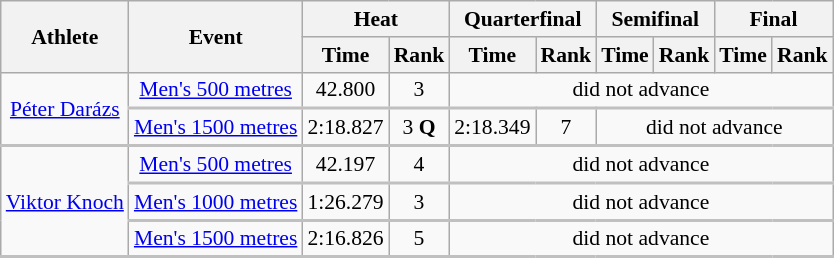<table class="wikitable" style="font-size:90%">
<tr>
<th rowspan="2">Athlete</th>
<th rowspan="2">Event</th>
<th colspan="2">Heat</th>
<th colspan="2">Quarterfinal</th>
<th colspan="2">Semifinal</th>
<th colspan="2">Final</th>
</tr>
<tr>
<th>Time</th>
<th>Rank</th>
<th>Time</th>
<th>Rank</th>
<th>Time</th>
<th>Rank</th>
<th>Time</th>
<th>Rank</th>
</tr>
<tr align=center style="border-bottom:2px solid silver;">
<td rowspan="2"><a href='#'>Péter Darázs</a></td>
<td><a href='#'>Men's 500 metres</a></td>
<td align="center">42.800</td>
<td align="center">3</td>
<td colspan=6>did not advance</td>
</tr>
<tr align=center style="border-bottom:2px solid silver;">
<td><a href='#'>Men's 1500 metres</a></td>
<td align="center">2:18.827</td>
<td align="center">3 <strong>Q</strong></td>
<td align="center">2:18.349</td>
<td align="center">7</td>
<td colspan=4>did not advance</td>
</tr>
<tr align=center style="border-bottom:2px solid silver;">
<td rowspan="3"><a href='#'>Viktor Knoch</a></td>
<td><a href='#'>Men's 500 metres</a></td>
<td align="center">42.197</td>
<td align="center">4</td>
<td colspan=6>did not advance</td>
</tr>
<tr align=center style="border-bottom:2px solid silver;">
<td><a href='#'>Men's 1000 metres</a></td>
<td align="center">1:26.279</td>
<td align="center">3</td>
<td colspan=6>did not advance</td>
</tr>
<tr align=center style="border-bottom:2px solid silver;">
<td><a href='#'>Men's 1500 metres</a></td>
<td align="center">2:16.826</td>
<td align="center">5</td>
<td colspan=6>did not advance</td>
</tr>
</table>
